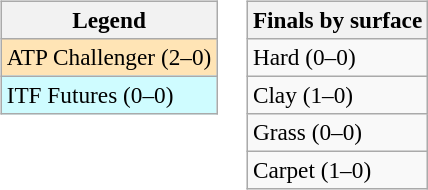<table>
<tr valign=top>
<td><br><table class=wikitable style=font-size:97%>
<tr>
<th>Legend</th>
</tr>
<tr bgcolor=moccasin>
<td>ATP Challenger (2–0)</td>
</tr>
<tr bgcolor=cffcff>
<td>ITF Futures (0–0)</td>
</tr>
</table>
</td>
<td><br><table class=wikitable style=font-size:97%>
<tr>
<th>Finals by surface</th>
</tr>
<tr>
<td>Hard (0–0)</td>
</tr>
<tr>
<td>Clay (1–0)</td>
</tr>
<tr>
<td>Grass (0–0)</td>
</tr>
<tr>
<td>Carpet (1–0)</td>
</tr>
</table>
</td>
</tr>
</table>
